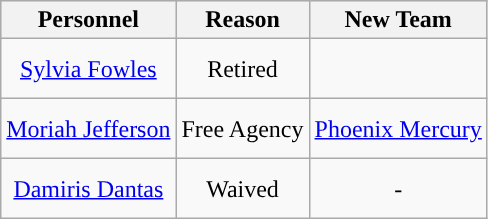<table class="wikitable" style="text-align: center">
<tr align="center"  bgcolor="#dddddd">
<th><strong>Personnel</strong></th>
<th><strong>Reason</strong></th>
<th><strong>New Team</strong></th>
</tr>
<tr style="height:40px">
<td><a href='#'>Sylvia Fowles</a></td>
<td>Retired</td>
<td></td>
</tr>
<tr style="height:40px">
<td><a href='#'>Moriah Jefferson</a></td>
<td>Free Agency</td>
<td><a href='#'>Phoenix Mercury</a></td>
</tr>
<tr style="height:40px">
<td><a href='#'>Damiris Dantas</a></td>
<td>Waived</td>
<td>-</td>
</tr>
</table>
